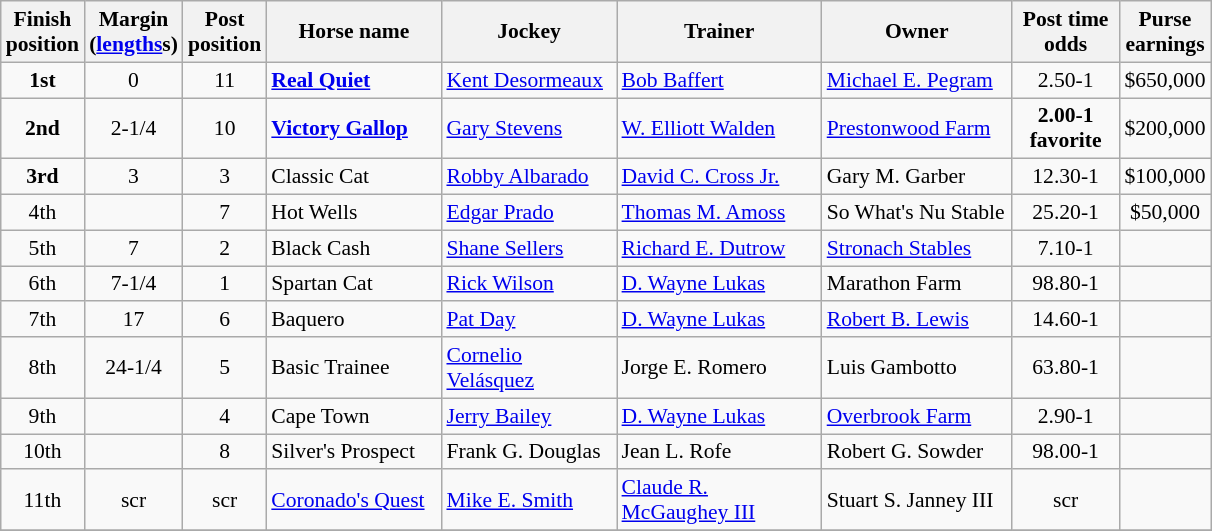<table class="wikitable sortable" | border="2" cellpadding="1" style="border-collapse: collapse; font-size:90%">
<tr>
<th width="35px">Finish <br> position</th>
<th width="35px">Margin<br> <span>(<a href='#'>lengths</a>s)</span></th>
<th width="40px">Post <br> position</th>
<th width="110px">Horse name</th>
<th width="110px">Jockey</th>
<th width="130px">Trainer</th>
<th width="120px">Owner</th>
<th width="65px">Post time <br> odds</th>
<th width="50px">Purse <br> earnings</th>
</tr>
<tr>
<td align=center><strong>1<span>st</span></strong></td>
<td align=center>0</td>
<td align=center>11</td>
<td><strong><a href='#'>Real Quiet</a></strong></td>
<td><a href='#'>Kent Desormeaux</a></td>
<td><a href='#'>Bob Baffert</a></td>
<td><a href='#'>Michael E. Pegram</a></td>
<td align=center>2.50-1</td>
<td align=center>$650,000</td>
</tr>
<tr>
<td align=center><strong>2<span>nd</span></strong></td>
<td align=center>2-1/4</td>
<td align=center>10</td>
<td><strong><a href='#'>Victory Gallop</a></strong></td>
<td><a href='#'>Gary Stevens</a></td>
<td><a href='#'>W. Elliott Walden</a></td>
<td><a href='#'>Prestonwood Farm</a></td>
<td align=center><strong>2.00-1 <br> <span>favorite</span></strong></td>
<td align=center>$200,000</td>
</tr>
<tr>
<td align=center><strong>3<span>rd</span></strong></td>
<td align=center>3</td>
<td align=center>3</td>
<td>Classic Cat</td>
<td><a href='#'>Robby Albarado</a></td>
<td><a href='#'>David C. Cross Jr.</a></td>
<td>Gary M. Garber</td>
<td align=center>12.30-1</td>
<td align=center>$100,000</td>
</tr>
<tr>
<td align=center>4<span>th</span></td>
<td align=center></td>
<td align=center>7</td>
<td>Hot Wells</td>
<td><a href='#'>Edgar Prado</a></td>
<td><a href='#'>Thomas M. Amoss</a></td>
<td>So What's Nu Stable</td>
<td align=center>25.20-1</td>
<td align=center>$50,000</td>
</tr>
<tr>
<td align=center>5<span>th</span></td>
<td align=center>7</td>
<td align=center>2</td>
<td>Black Cash</td>
<td><a href='#'>Shane Sellers</a></td>
<td><a href='#'>Richard E. Dutrow</a></td>
<td><a href='#'>Stronach Stables</a></td>
<td align=center>7.10-1</td>
<td align=center></td>
</tr>
<tr>
<td align=center>6<span>th</span></td>
<td align=center>7-1/4</td>
<td align=center>1</td>
<td>Spartan Cat</td>
<td><a href='#'>Rick Wilson</a></td>
<td><a href='#'>D. Wayne Lukas</a></td>
<td>Marathon Farm</td>
<td align=center>98.80-1</td>
<td></td>
</tr>
<tr>
<td align=center>7<span>th</span></td>
<td align=center>17</td>
<td align=center>6</td>
<td>Baquero</td>
<td><a href='#'>Pat Day</a></td>
<td><a href='#'>D. Wayne Lukas</a></td>
<td><a href='#'>Robert B. Lewis</a></td>
<td align=center>14.60-1</td>
<td></td>
</tr>
<tr>
<td align=center>8<span>th</span></td>
<td align=center>24-1/4</td>
<td align=center>5</td>
<td>Basic Trainee</td>
<td><a href='#'>Cornelio Velásquez</a></td>
<td>Jorge E. Romero</td>
<td>Luis Gambotto</td>
<td align=center>63.80-1</td>
<td></td>
</tr>
<tr>
<td align=center>9<span>th</span></td>
<td align=center></td>
<td align=center>4</td>
<td>Cape Town</td>
<td><a href='#'>Jerry Bailey</a></td>
<td><a href='#'>D. Wayne Lukas</a></td>
<td><a href='#'>Overbrook Farm</a></td>
<td align=center>2.90-1</td>
<td></td>
</tr>
<tr>
<td align=center>10<span>th</span></td>
<td align=center></td>
<td align=center>8</td>
<td>Silver's Prospect</td>
<td>Frank G. Douglas</td>
<td>Jean L. Rofe</td>
<td>Robert G. Sowder</td>
<td align=center>98.00-1</td>
<td></td>
</tr>
<tr>
<td align=center>11<span>th</span></td>
<td align=center>scr</td>
<td align=center>scr</td>
<td><a href='#'>Coronado's Quest</a></td>
<td><a href='#'>Mike E. Smith</a></td>
<td><a href='#'>Claude R. McGaughey III</a></td>
<td>Stuart S. Janney III</td>
<td align=center>scr</td>
<td></td>
</tr>
<tr>
</tr>
</table>
